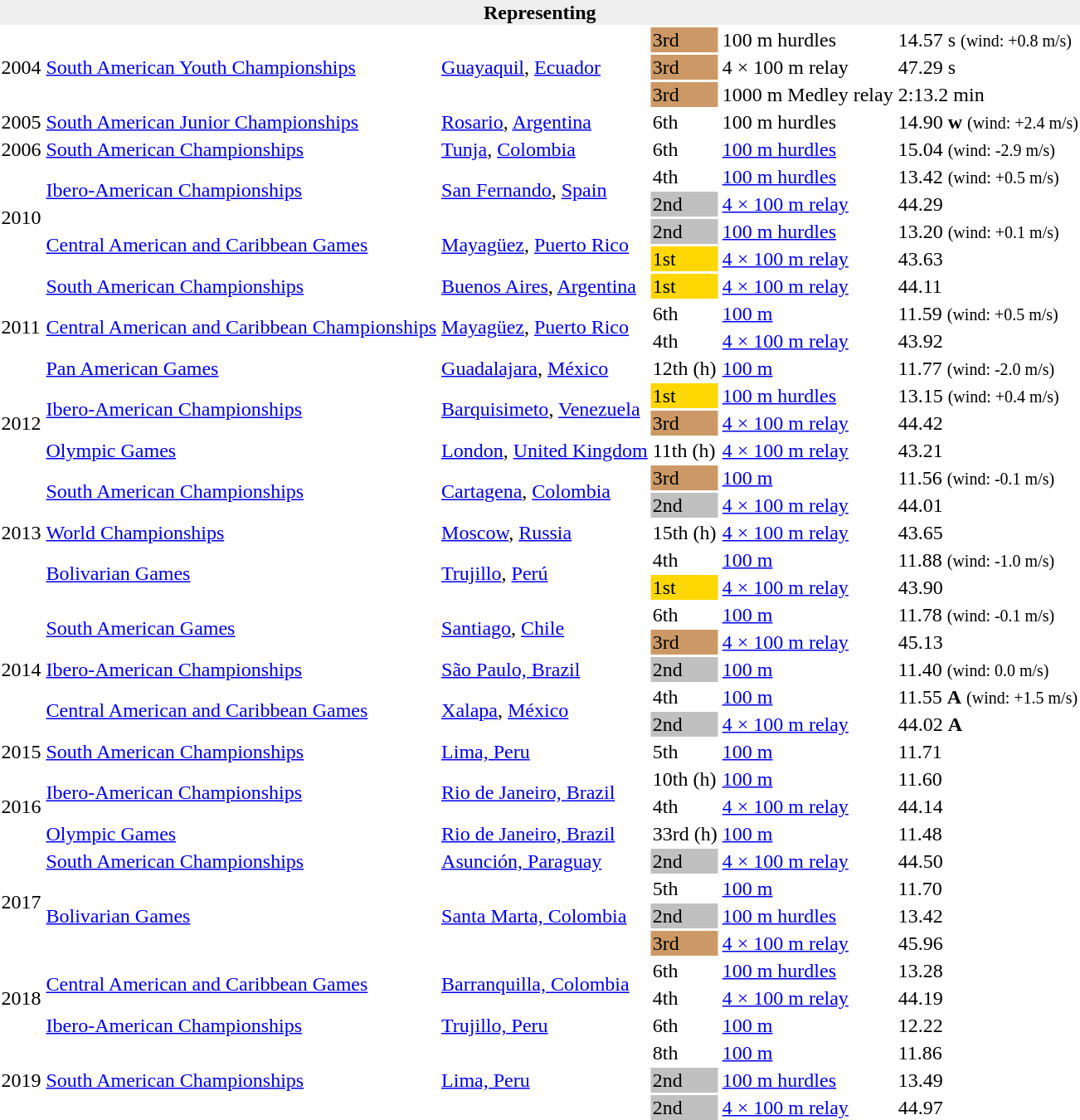<table>
<tr>
<th bgcolor="#eeeeee" colspan="6">Representing </th>
</tr>
<tr>
<td rowspan=3>2004</td>
<td rowspan=3><a href='#'>South American Youth Championships</a></td>
<td rowspan=3><a href='#'>Guayaquil</a>, <a href='#'>Ecuador</a></td>
<td bgcolor=cc9966>3rd</td>
<td>100 m hurdles</td>
<td>14.57 s <small>(wind: +0.8 m/s)</small></td>
</tr>
<tr>
<td bgcolor=cc9966>3rd</td>
<td>4 × 100 m relay</td>
<td>47.29 s</td>
</tr>
<tr>
<td bgcolor=cc9966>3rd</td>
<td>1000 m Medley relay</td>
<td>2:13.2 min</td>
</tr>
<tr>
<td>2005</td>
<td><a href='#'>South American Junior Championships</a></td>
<td><a href='#'>Rosario</a>, <a href='#'>Argentina</a></td>
<td>6th</td>
<td>100 m hurdles</td>
<td>14.90 <strong>w</strong> <small>(wind: +2.4 m/s)</small></td>
</tr>
<tr>
<td>2006</td>
<td><a href='#'>South American Championships</a></td>
<td><a href='#'>Tunja</a>, <a href='#'>Colombia</a></td>
<td>6th</td>
<td><a href='#'>100 m hurdles</a></td>
<td>15.04 <small>(wind: -2.9 m/s)</small></td>
</tr>
<tr>
<td rowspan=4>2010</td>
<td rowspan=2><a href='#'>Ibero-American Championships</a></td>
<td rowspan=2><a href='#'>San Fernando</a>, <a href='#'>Spain</a></td>
<td>4th</td>
<td><a href='#'>100 m hurdles</a></td>
<td>13.42 <small>(wind: +0.5 m/s)</small></td>
</tr>
<tr>
<td bgcolor=silver>2nd</td>
<td><a href='#'>4 × 100 m relay</a></td>
<td>44.29</td>
</tr>
<tr>
<td rowspan=2><a href='#'>Central American and Caribbean Games</a></td>
<td rowspan=2><a href='#'>Mayagüez</a>, <a href='#'>Puerto Rico</a></td>
<td bgcolor=silver>2nd</td>
<td><a href='#'>100 m hurdles</a></td>
<td>13.20 <small>(wind: +0.1 m/s)</small></td>
</tr>
<tr>
<td bgcolor=gold>1st</td>
<td><a href='#'>4 × 100 m relay</a></td>
<td>43.63</td>
</tr>
<tr>
<td rowspan=4>2011</td>
<td><a href='#'>South American Championships</a></td>
<td><a href='#'>Buenos Aires</a>, <a href='#'>Argentina</a></td>
<td bgcolor=gold>1st</td>
<td><a href='#'>4 × 100 m relay</a></td>
<td>44.11</td>
</tr>
<tr>
<td rowspan=2><a href='#'>Central American and Caribbean Championships</a></td>
<td rowspan=2><a href='#'>Mayagüez</a>, <a href='#'>Puerto Rico</a></td>
<td>6th</td>
<td><a href='#'>100 m</a></td>
<td>11.59 <small>(wind: +0.5 m/s)</small></td>
</tr>
<tr>
<td>4th</td>
<td><a href='#'>4 × 100 m relay</a></td>
<td>43.92</td>
</tr>
<tr>
<td><a href='#'>Pan American Games</a></td>
<td><a href='#'>Guadalajara</a>, <a href='#'>México</a></td>
<td>12th (h)</td>
<td><a href='#'>100 m</a></td>
<td>11.77 <small>(wind: -2.0 m/s)</small></td>
</tr>
<tr>
<td rowspan=3>2012</td>
<td rowspan=2><a href='#'>Ibero-American Championships</a></td>
<td rowspan=2><a href='#'>Barquisimeto</a>, <a href='#'>Venezuela</a></td>
<td bgcolor=gold>1st</td>
<td><a href='#'>100 m hurdles</a></td>
<td>13.15 <small>(wind: +0.4 m/s)</small></td>
</tr>
<tr>
<td bgcolor="cc9966">3rd</td>
<td><a href='#'>4 × 100 m relay</a></td>
<td>44.42</td>
</tr>
<tr>
<td><a href='#'>Olympic Games</a></td>
<td><a href='#'>London</a>, <a href='#'>United Kingdom</a></td>
<td>11th (h)</td>
<td><a href='#'>4 × 100 m relay</a></td>
<td>43.21</td>
</tr>
<tr>
<td rowspan=5>2013</td>
<td rowspan=2><a href='#'>South American Championships</a></td>
<td rowspan=2><a href='#'>Cartagena</a>, <a href='#'>Colombia</a></td>
<td bgcolor="cc9966">3rd</td>
<td><a href='#'>100 m</a></td>
<td>11.56 <small>(wind: -0.1 m/s)</small></td>
</tr>
<tr>
<td bgcolor=silver>2nd</td>
<td><a href='#'>4 × 100 m relay</a></td>
<td>44.01</td>
</tr>
<tr>
<td><a href='#'>World Championships</a></td>
<td><a href='#'>Moscow</a>, <a href='#'>Russia</a></td>
<td>15th (h)</td>
<td><a href='#'>4 × 100 m relay</a></td>
<td>43.65</td>
</tr>
<tr>
<td rowspan=2><a href='#'>Bolivarian Games</a></td>
<td rowspan=2><a href='#'>Trujillo</a>, <a href='#'>Perú</a></td>
<td>4th</td>
<td><a href='#'>100 m</a></td>
<td>11.88 <small>(wind: -1.0 m/s)</small></td>
</tr>
<tr>
<td bgcolor=gold>1st</td>
<td><a href='#'>4 × 100 m relay</a></td>
<td>43.90</td>
</tr>
<tr>
<td rowspan=5>2014</td>
<td rowspan=2><a href='#'>South American Games</a></td>
<td rowspan=2><a href='#'>Santiago</a>, <a href='#'>Chile</a></td>
<td>6th</td>
<td><a href='#'>100 m</a></td>
<td>11.78 <small>(wind: -0.1 m/s)</small></td>
</tr>
<tr>
<td bgcolor="cc9966">3rd</td>
<td><a href='#'>4 × 100 m relay</a></td>
<td>45.13</td>
</tr>
<tr>
<td><a href='#'>Ibero-American Championships</a></td>
<td><a href='#'>São Paulo, Brazil</a></td>
<td bgcolor=silver>2nd</td>
<td><a href='#'>100 m</a></td>
<td>11.40 <small>(wind: 0.0 m/s)</small></td>
</tr>
<tr>
<td rowspan=2><a href='#'>Central American and Caribbean Games</a></td>
<td rowspan=2><a href='#'>Xalapa</a>, <a href='#'>México</a></td>
<td>4th</td>
<td><a href='#'>100 m</a></td>
<td>11.55 <strong>A</strong> <small>(wind: +1.5 m/s)</small></td>
</tr>
<tr>
<td bgcolor=silver>2nd</td>
<td><a href='#'>4 × 100 m relay</a></td>
<td>44.02 <strong>A</strong></td>
</tr>
<tr>
<td>2015</td>
<td><a href='#'>South American Championships</a></td>
<td><a href='#'>Lima, Peru</a></td>
<td>5th</td>
<td><a href='#'>100 m</a></td>
<td>11.71</td>
</tr>
<tr>
<td rowspan=3>2016</td>
<td rowspan=2><a href='#'>Ibero-American Championships</a></td>
<td rowspan=2><a href='#'>Rio de Janeiro, Brazil</a></td>
<td>10th (h)</td>
<td><a href='#'>100 m</a></td>
<td>11.60</td>
</tr>
<tr>
<td>4th</td>
<td><a href='#'>4 × 100 m relay</a></td>
<td>44.14</td>
</tr>
<tr>
<td><a href='#'>Olympic Games</a></td>
<td><a href='#'>Rio de Janeiro, Brazil</a></td>
<td>33rd (h)</td>
<td><a href='#'>100 m</a></td>
<td>11.48</td>
</tr>
<tr>
<td rowspan=4>2017</td>
<td><a href='#'>South American Championships</a></td>
<td><a href='#'>Asunción, Paraguay</a></td>
<td bgcolor=silver>2nd</td>
<td><a href='#'>4 × 100 m relay</a></td>
<td>44.50</td>
</tr>
<tr>
<td rowspan=3><a href='#'>Bolivarian Games</a></td>
<td rowspan=3><a href='#'>Santa Marta, Colombia</a></td>
<td>5th</td>
<td><a href='#'>100 m</a></td>
<td>11.70</td>
</tr>
<tr>
<td bgcolor=silver>2nd</td>
<td><a href='#'>100 m hurdles</a></td>
<td>13.42</td>
</tr>
<tr>
<td bgcolor=cc9966>3rd</td>
<td><a href='#'>4 × 100 m relay</a></td>
<td>45.96</td>
</tr>
<tr>
<td rowspan=3>2018</td>
<td rowspan=2><a href='#'>Central American and Caribbean Games</a></td>
<td rowspan=2><a href='#'>Barranquilla, Colombia</a></td>
<td>6th</td>
<td><a href='#'>100 m hurdles</a></td>
<td>13.28</td>
</tr>
<tr>
<td>4th</td>
<td><a href='#'>4 × 100 m relay</a></td>
<td>44.19</td>
</tr>
<tr>
<td><a href='#'>Ibero-American Championships</a></td>
<td><a href='#'>Trujillo, Peru</a></td>
<td>6th</td>
<td><a href='#'>100 m</a></td>
<td>12.22</td>
</tr>
<tr>
<td rowspan=3>2019</td>
<td rowspan=3><a href='#'>South American Championships</a></td>
<td rowspan=3><a href='#'>Lima, Peru</a></td>
<td>8th</td>
<td><a href='#'>100 m</a></td>
<td>11.86</td>
</tr>
<tr>
<td bgcolor=silver>2nd</td>
<td><a href='#'>100 m hurdles</a></td>
<td>13.49</td>
</tr>
<tr>
<td bgcolor=silver>2nd</td>
<td><a href='#'>4 × 100 m relay</a></td>
<td>44.97</td>
</tr>
</table>
